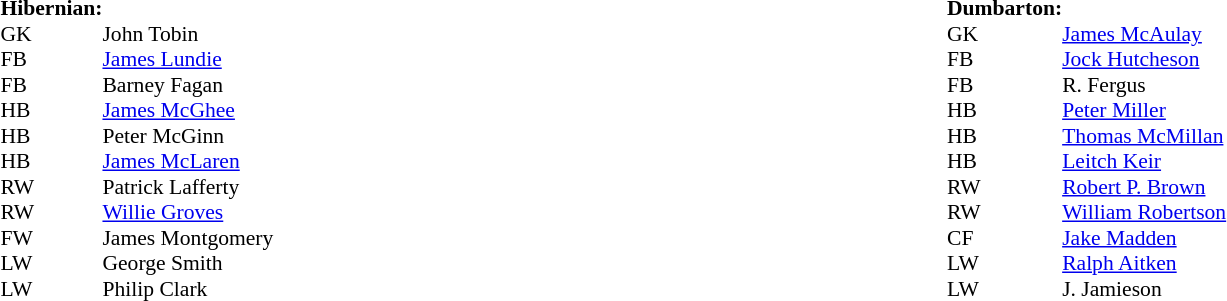<table width="100%">
<tr>
<td valign="top" width="50%"><br><table style="font-size: 90%" cellspacing="0" cellpadding="0">
<tr>
<td colspan="2"><strong>Hibernian:</strong></td>
</tr>
<tr>
<td>GK</td>
<td></td>
<td>John Tobin</td>
</tr>
<tr>
<td>FB</td>
<td></td>
<td><a href='#'>James Lundie</a></td>
</tr>
<tr>
<td>FB</td>
<td></td>
<td>Barney Fagan</td>
</tr>
<tr>
<td>HB</td>
<td></td>
<td><a href='#'>James McGhee</a></td>
</tr>
<tr>
<td>HB</td>
<td></td>
<td>Peter McGinn</td>
</tr>
<tr>
<td>HB</td>
<td></td>
<td><a href='#'>James McLaren</a></td>
</tr>
<tr>
<td>RW</td>
<td></td>
<td>Patrick Lafferty</td>
</tr>
<tr>
<td>RW</td>
<td></td>
<td><a href='#'>Willie Groves</a></td>
</tr>
<tr>
<td>FW</td>
<td></td>
<td>James Montgomery</td>
</tr>
<tr>
<td>LW</td>
<td></td>
<td>George Smith</td>
</tr>
<tr>
<td>LW</td>
<td></td>
<td>Philip Clark</td>
</tr>
<tr>
<td colspan=2></td>
</tr>
<tr>
<td colspan="2"></td>
</tr>
</table>
</td>
<td valign="top" width="50%"><br><table style="font-size: 90%" cellspacing="0" cellpadding="0" align=centre>
<tr>
<td colspan="2"><strong>Dumbarton:</strong></td>
</tr>
<tr>
<td>GK</td>
<td></td>
<td><a href='#'>James McAulay</a></td>
</tr>
<tr>
<td>FB</td>
<td></td>
<td><a href='#'>Jock Hutcheson</a></td>
</tr>
<tr>
<td>FB</td>
<td></td>
<td>R. Fergus</td>
</tr>
<tr>
<td>HB</td>
<td></td>
<td><a href='#'>Peter Miller</a></td>
</tr>
<tr>
<td>HB</td>
<td></td>
<td><a href='#'>Thomas McMillan</a></td>
</tr>
<tr>
<td>HB</td>
<td></td>
<td><a href='#'>Leitch Keir</a></td>
</tr>
<tr>
<td>RW</td>
<td></td>
<td><a href='#'>Robert P. Brown</a></td>
</tr>
<tr>
<td>RW</td>
<td></td>
<td><a href='#'>William Robertson</a></td>
</tr>
<tr>
<td>CF</td>
<td></td>
<td><a href='#'>Jake Madden</a></td>
</tr>
<tr>
<td>LW</td>
<td></td>
<td><a href='#'>Ralph Aitken</a></td>
</tr>
<tr>
<td>LW</td>
<td></td>
<td>J. Jamieson</td>
</tr>
<tr>
<td colspan=2></td>
</tr>
<tr>
<td colspan="2"></td>
</tr>
</table>
</td>
</tr>
</table>
